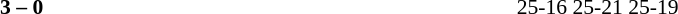<table width=100% cellspacing=1>
<tr>
<th width=20%></th>
<th width=12%></th>
<th width=20%></th>
<th width=33%></th>
<td></td>
</tr>
<tr style=font-size:90%>
<td align=right><strong></strong></td>
<td align=center><strong>3 – 0</strong></td>
<td></td>
<td>25-16 25-21 25-19</td>
</tr>
</table>
